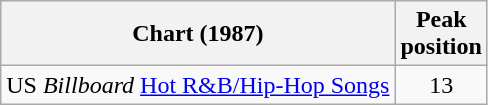<table class="wikitable">
<tr>
<th align="left">Chart (1987)</th>
<th style="text-align:center;">Peak<br>position</th>
</tr>
<tr>
<td align="left">US <em>Billboard</em> <a href='#'>Hot R&B/Hip-Hop Songs</a></td>
<td style="text-align:center;">13</td>
</tr>
</table>
